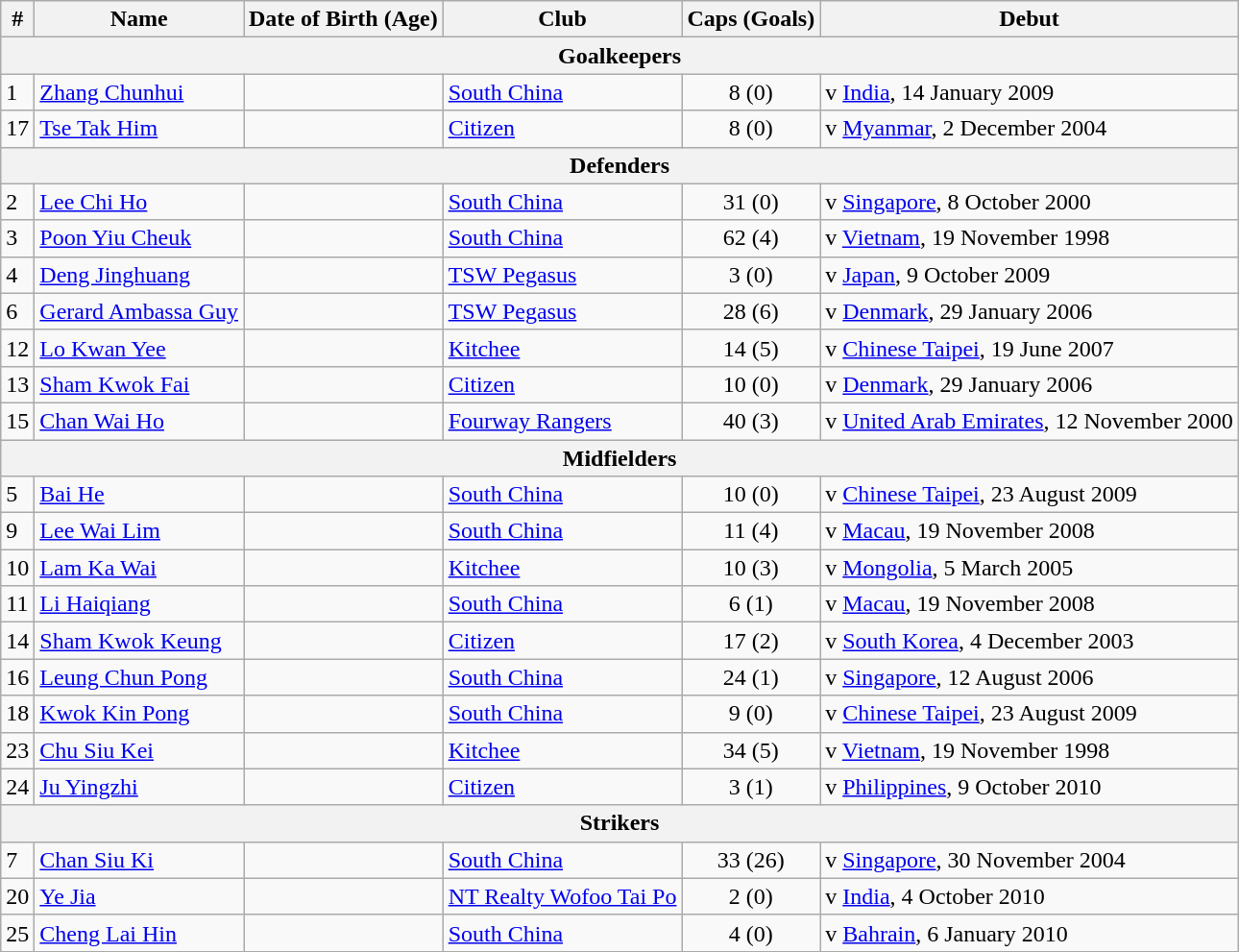<table class="wikitable">
<tr>
<th>#</th>
<th>Name</th>
<th>Date of Birth (Age)</th>
<th>Club</th>
<th>Caps (Goals)</th>
<th>Debut</th>
</tr>
<tr>
<th colspan=6>Goalkeepers</th>
</tr>
<tr>
<td>1</td>
<td><a href='#'>Zhang Chunhui</a></td>
<td></td>
<td> <a href='#'>South China</a></td>
<td align=center>8 (0)</td>
<td>v <a href='#'>India</a>, 14 January 2009</td>
</tr>
<tr>
<td>17</td>
<td><a href='#'>Tse Tak Him</a></td>
<td></td>
<td> <a href='#'>Citizen</a></td>
<td align=center>8 (0)</td>
<td>v <a href='#'>Myanmar</a>, 2 December 2004</td>
</tr>
<tr>
<th colspan=6>Defenders</th>
</tr>
<tr>
<td>2</td>
<td><a href='#'>Lee Chi Ho</a></td>
<td></td>
<td> <a href='#'>South China</a></td>
<td align=center>31 (0)</td>
<td>v <a href='#'>Singapore</a>, 8 October 2000</td>
</tr>
<tr>
<td>3</td>
<td><a href='#'>Poon Yiu Cheuk</a></td>
<td></td>
<td> <a href='#'>South China</a></td>
<td align=center>62 (4)</td>
<td>v <a href='#'>Vietnam</a>, 19 November 1998</td>
</tr>
<tr>
<td>4</td>
<td><a href='#'>Deng Jinghuang</a></td>
<td></td>
<td> <a href='#'>TSW Pegasus</a></td>
<td align=center>3 (0)</td>
<td>v <a href='#'>Japan</a>, 9 October 2009</td>
</tr>
<tr>
<td>6</td>
<td><a href='#'>Gerard Ambassa Guy</a></td>
<td></td>
<td> <a href='#'>TSW Pegasus</a></td>
<td align=center>28 (6)</td>
<td>v <a href='#'>Denmark</a>, 29 January 2006</td>
</tr>
<tr>
<td>12</td>
<td><a href='#'>Lo Kwan Yee</a></td>
<td></td>
<td> <a href='#'>Kitchee</a></td>
<td align=center>14 (5)</td>
<td>v <a href='#'>Chinese Taipei</a>, 19 June 2007</td>
</tr>
<tr>
<td>13</td>
<td><a href='#'>Sham Kwok Fai</a></td>
<td></td>
<td> <a href='#'>Citizen</a></td>
<td align=center>10 (0)</td>
<td>v <a href='#'>Denmark</a>, 29 January 2006</td>
</tr>
<tr>
<td>15</td>
<td><a href='#'>Chan Wai Ho</a></td>
<td></td>
<td> <a href='#'>Fourway Rangers</a></td>
<td align=center>40 (3)</td>
<td>v <a href='#'>United Arab Emirates</a>, 12 November 2000</td>
</tr>
<tr>
<th colspan=6>Midfielders</th>
</tr>
<tr>
<td>5</td>
<td><a href='#'>Bai He</a></td>
<td></td>
<td> <a href='#'>South China</a></td>
<td align=center>10 (0)</td>
<td>v <a href='#'>Chinese Taipei</a>, 23 August 2009</td>
</tr>
<tr>
<td>9</td>
<td><a href='#'>Lee Wai Lim</a></td>
<td></td>
<td> <a href='#'>South China</a></td>
<td align=center>11 (4)</td>
<td>v <a href='#'>Macau</a>, 19 November 2008</td>
</tr>
<tr>
<td>10</td>
<td><a href='#'>Lam Ka Wai</a></td>
<td></td>
<td> <a href='#'>Kitchee</a></td>
<td align=center>10 (3)</td>
<td>v <a href='#'>Mongolia</a>, 5 March 2005</td>
</tr>
<tr>
<td>11</td>
<td><a href='#'>Li Haiqiang</a></td>
<td></td>
<td> <a href='#'>South China</a></td>
<td align=center>6 (1)</td>
<td>v <a href='#'>Macau</a>, 19 November 2008</td>
</tr>
<tr>
<td>14</td>
<td><a href='#'>Sham Kwok Keung</a></td>
<td></td>
<td> <a href='#'>Citizen</a></td>
<td align=center>17 (2)</td>
<td>v <a href='#'>South Korea</a>, 4 December 2003</td>
</tr>
<tr>
<td>16</td>
<td><a href='#'>Leung Chun Pong</a></td>
<td></td>
<td> <a href='#'>South China</a></td>
<td align=center>24 (1)</td>
<td>v <a href='#'>Singapore</a>, 12 August 2006</td>
</tr>
<tr>
<td>18</td>
<td><a href='#'>Kwok Kin Pong</a></td>
<td></td>
<td> <a href='#'>South China</a></td>
<td align=center>9 (0)</td>
<td>v <a href='#'>Chinese Taipei</a>, 23 August 2009</td>
</tr>
<tr>
<td>23</td>
<td><a href='#'>Chu Siu Kei</a></td>
<td></td>
<td> <a href='#'>Kitchee</a></td>
<td align=center>34 (5)</td>
<td>v <a href='#'>Vietnam</a>, 19 November 1998</td>
</tr>
<tr>
<td>24</td>
<td><a href='#'>Ju Yingzhi</a></td>
<td></td>
<td> <a href='#'>Citizen</a></td>
<td align=center>3 (1)</td>
<td>v <a href='#'>Philippines</a>, 9 October 2010</td>
</tr>
<tr>
<th colspan=6>Strikers</th>
</tr>
<tr>
<td>7</td>
<td><a href='#'>Chan Siu Ki</a></td>
<td></td>
<td> <a href='#'>South China</a></td>
<td align=center>33 (26)</td>
<td>v <a href='#'>Singapore</a>, 30 November 2004</td>
</tr>
<tr>
<td>20</td>
<td><a href='#'>Ye Jia</a></td>
<td></td>
<td> <a href='#'>NT Realty Wofoo Tai Po</a></td>
<td align=center>2 (0)</td>
<td>v <a href='#'>India</a>, 4 October 2010</td>
</tr>
<tr>
<td>25</td>
<td><a href='#'>Cheng Lai Hin</a></td>
<td></td>
<td> <a href='#'>South China</a></td>
<td align=center>4 (0)</td>
<td>v <a href='#'>Bahrain</a>, 6 January 2010</td>
</tr>
</table>
